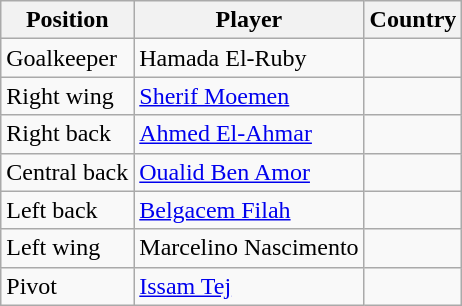<table class="wikitable">
<tr>
<th>Position</th>
<th>Player</th>
<th>Country</th>
</tr>
<tr>
<td>Goalkeeper</td>
<td>Hamada El-Ruby</td>
<td></td>
</tr>
<tr>
<td>Right wing</td>
<td><a href='#'>Sherif Moemen</a></td>
<td></td>
</tr>
<tr>
<td>Right back</td>
<td><a href='#'>Ahmed El-Ahmar</a></td>
<td></td>
</tr>
<tr>
<td>Central back</td>
<td><a href='#'>Oualid Ben Amor</a></td>
<td></td>
</tr>
<tr>
<td>Left back</td>
<td><a href='#'>Belgacem Filah</a></td>
<td></td>
</tr>
<tr>
<td>Left wing</td>
<td>Marcelino Nascimento</td>
<td></td>
</tr>
<tr>
<td>Pivot</td>
<td><a href='#'>Issam Tej</a></td>
<td></td>
</tr>
</table>
